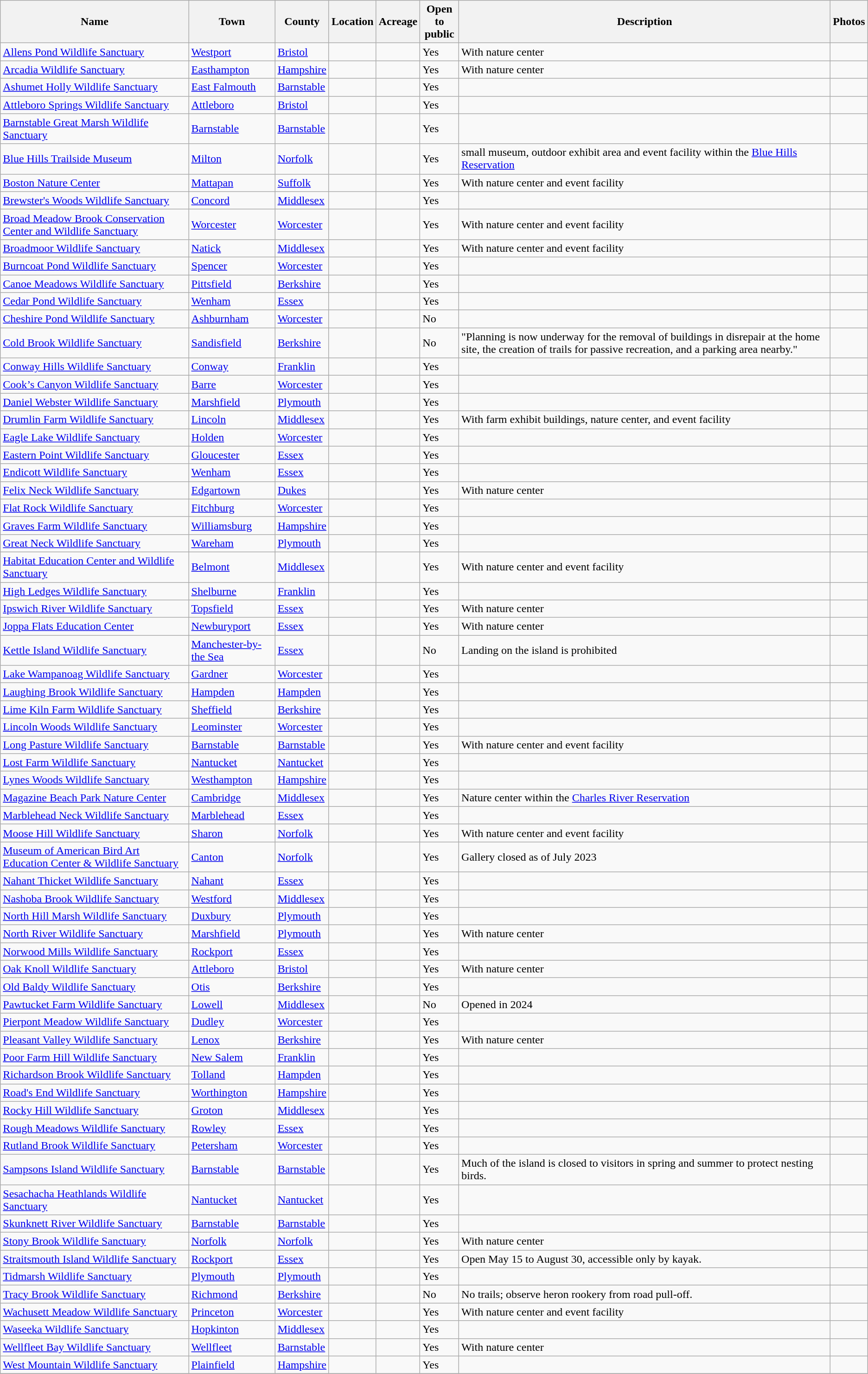<table class="wikitable sortable">
<tr>
<th scope="col">Name</th>
<th scope="col">Town</th>
<th scope="col">County</th>
<th scope="col" class="unsortable">Location</th>
<th scope="col">Acreage</th>
<th scope="col">Open to<br>public</th>
<th scope="col" class="unsortable">Description</th>
<th scope="col" class="unsortable">Photos</th>
</tr>
<tr>
<td><a href='#'>Allens Pond Wildlife Sanctuary</a></td>
<td><a href='#'>Westport</a></td>
<td><a href='#'>Bristol</a></td>
<td><small></small></td>
<td></td>
<td>Yes</td>
<td>With nature center</td>
</tr>
<tr>
<td><a href='#'>Arcadia Wildlife Sanctuary</a></td>
<td><a href='#'>Easthampton</a></td>
<td><a href='#'>Hampshire</a></td>
<td><small></small></td>
<td></td>
<td>Yes</td>
<td>With nature center</td>
<td></td>
</tr>
<tr>
<td><a href='#'>Ashumet Holly Wildlife Sanctuary</a></td>
<td><a href='#'>East Falmouth</a></td>
<td><a href='#'>Barnstable</a></td>
<td><small></small></td>
<td></td>
<td>Yes</td>
<td></td>
<td></td>
</tr>
<tr>
<td><a href='#'>Attleboro Springs Wildlife Sanctuary</a></td>
<td><a href='#'>Attleboro</a></td>
<td><a href='#'>Bristol</a></td>
<td><small></small></td>
<td></td>
<td>Yes</td>
<td></td>
<td></td>
</tr>
<tr>
<td><a href='#'>Barnstable Great Marsh Wildlife Sanctuary</a></td>
<td><a href='#'>Barnstable</a></td>
<td><a href='#'>Barnstable</a></td>
<td><small></small></td>
<td></td>
<td>Yes</td>
<td></td>
<td></td>
</tr>
<tr>
<td><a href='#'>Blue Hills Trailside Museum</a></td>
<td><a href='#'>Milton</a></td>
<td><a href='#'>Norfolk</a></td>
<td><small></small></td>
<td></td>
<td>Yes</td>
<td>small museum, outdoor exhibit area and event facility within the  <a href='#'>Blue Hills Reservation</a></td>
</tr>
<tr>
<td><a href='#'>Boston Nature Center</a></td>
<td><a href='#'>Mattapan</a></td>
<td><a href='#'>Suffolk</a></td>
<td><small></small></td>
<td></td>
<td>Yes</td>
<td>With nature center and event facility</td>
<td></td>
</tr>
<tr>
<td><a href='#'>Brewster's Woods Wildlife Sanctuary</a></td>
<td><a href='#'>Concord</a></td>
<td><a href='#'>Middlesex</a></td>
<td><small></small></td>
<td></td>
<td>Yes</td>
<td></td>
<td></td>
</tr>
<tr>
<td><a href='#'>Broad Meadow Brook Conservation Center and Wildlife Sanctuary</a></td>
<td><a href='#'>Worcester</a></td>
<td><a href='#'>Worcester</a></td>
<td><small></small></td>
<td></td>
<td>Yes</td>
<td>With nature center and event facility</td>
<td></td>
</tr>
<tr>
<td><a href='#'>Broadmoor Wildlife Sanctuary</a></td>
<td><a href='#'>Natick</a></td>
<td><a href='#'>Middlesex</a></td>
<td><small></small></td>
<td></td>
<td>Yes</td>
<td>With nature center and event facility</td>
<td></td>
</tr>
<tr>
<td><a href='#'>Burncoat Pond Wildlife Sanctuary</a></td>
<td><a href='#'>Spencer</a></td>
<td><a href='#'>Worcester</a></td>
<td><small></small></td>
<td></td>
<td>Yes</td>
<td></td>
<td></td>
</tr>
<tr>
<td><a href='#'>Canoe Meadows Wildlife Sanctuary</a></td>
<td><a href='#'>Pittsfield</a></td>
<td><a href='#'>Berkshire</a></td>
<td><small></small></td>
<td></td>
<td>Yes</td>
<td></td>
<td></td>
</tr>
<tr>
<td><a href='#'>Cedar Pond Wildlife Sanctuary</a></td>
<td><a href='#'>Wenham</a></td>
<td><a href='#'>Essex</a></td>
<td><small></small></td>
<td></td>
<td>Yes</td>
<td></td>
<td></td>
</tr>
<tr>
<td><a href='#'>Cheshire Pond Wildlife Sanctuary</a></td>
<td><a href='#'>Ashburnham</a></td>
<td><a href='#'>Worcester</a></td>
<td><small></small></td>
<td></td>
<td>No</td>
<td></td>
<td></td>
</tr>
<tr>
<td><a href='#'>Cold Brook Wildlife Sanctuary</a></td>
<td><a href='#'>Sandisfield</a></td>
<td><a href='#'>Berkshire</a></td>
<td><small></small></td>
<td></td>
<td>No</td>
<td>"Planning is now underway for the removal of buildings in disrepair at the home site, the creation of trails for passive recreation, and a parking area nearby."</td>
<td></td>
</tr>
<tr>
<td><a href='#'>Conway Hills Wildlife Sanctuary</a></td>
<td><a href='#'>Conway</a></td>
<td><a href='#'>Franklin</a></td>
<td><small></small></td>
<td></td>
<td>Yes</td>
<td></td>
<td></td>
</tr>
<tr>
<td><a href='#'>Cook’s Canyon Wildlife Sanctuary</a></td>
<td><a href='#'>Barre</a></td>
<td><a href='#'>Worcester</a></td>
<td><small></small></td>
<td></td>
<td>Yes</td>
<td></td>
<td></td>
</tr>
<tr>
<td><a href='#'>Daniel Webster Wildlife Sanctuary</a></td>
<td><a href='#'>Marshfield</a></td>
<td><a href='#'>Plymouth</a></td>
<td><small></small></td>
<td></td>
<td>Yes</td>
<td></td>
<td></td>
</tr>
<tr>
<td><a href='#'>Drumlin Farm Wildlife Sanctuary</a></td>
<td><a href='#'>Lincoln</a></td>
<td><a href='#'>Middlesex</a></td>
<td><small></small></td>
<td></td>
<td>Yes</td>
<td>With farm exhibit buildings, nature center, and event facility</td>
<td></td>
</tr>
<tr>
<td><a href='#'>Eagle Lake Wildlife Sanctuary</a></td>
<td><a href='#'>Holden</a></td>
<td><a href='#'>Worcester</a></td>
<td><small></small></td>
<td></td>
<td>Yes</td>
<td></td>
<td></td>
</tr>
<tr>
<td><a href='#'>Eastern Point Wildlife Sanctuary</a></td>
<td><a href='#'>Gloucester</a></td>
<td><a href='#'>Essex</a></td>
<td><small></small></td>
<td></td>
<td>Yes</td>
<td></td>
<td></td>
</tr>
<tr>
<td><a href='#'>Endicott Wildlife Sanctuary</a></td>
<td><a href='#'>Wenham</a></td>
<td><a href='#'>Essex</a></td>
<td><small></small></td>
<td></td>
<td>Yes</td>
<td></td>
<td></td>
</tr>
<tr>
<td><a href='#'>Felix Neck Wildlife Sanctuary</a></td>
<td><a href='#'>Edgartown</a></td>
<td><a href='#'>Dukes</a></td>
<td><small></small></td>
<td></td>
<td>Yes</td>
<td>With nature center</td>
<td></td>
</tr>
<tr>
<td><a href='#'>Flat Rock Wildlife Sanctuary</a></td>
<td><a href='#'>Fitchburg</a></td>
<td><a href='#'>Worcester</a></td>
<td><small></small></td>
<td></td>
<td>Yes</td>
<td></td>
<td></td>
</tr>
<tr>
<td><a href='#'>Graves Farm Wildlife Sanctuary</a></td>
<td><a href='#'>Williamsburg</a></td>
<td><a href='#'>Hampshire</a></td>
<td><small></small></td>
<td></td>
<td>Yes</td>
<td></td>
<td></td>
</tr>
<tr>
<td><a href='#'>Great Neck Wildlife Sanctuary</a></td>
<td><a href='#'>Wareham</a></td>
<td><a href='#'>Plymouth</a></td>
<td><small></small></td>
<td></td>
<td>Yes</td>
<td></td>
<td></td>
</tr>
<tr>
<td><a href='#'>Habitat Education Center and Wildlife Sanctuary</a></td>
<td><a href='#'>Belmont</a></td>
<td><a href='#'>Middlesex</a></td>
<td><small></small></td>
<td></td>
<td>Yes</td>
<td>With nature center and event facility</td>
<td></td>
</tr>
<tr>
<td><a href='#'>High Ledges Wildlife Sanctuary</a></td>
<td><a href='#'>Shelburne</a></td>
<td><a href='#'>Franklin</a></td>
<td><small></small></td>
<td></td>
<td>Yes</td>
<td></td>
<td></td>
</tr>
<tr>
<td><a href='#'>Ipswich River Wildlife Sanctuary</a></td>
<td><a href='#'>Topsfield</a></td>
<td><a href='#'>Essex</a></td>
<td><small></small></td>
<td></td>
<td>Yes</td>
<td>With nature center</td>
<td></td>
</tr>
<tr>
<td><a href='#'>Joppa Flats Education Center</a></td>
<td><a href='#'>Newburyport</a></td>
<td><a href='#'>Essex</a></td>
<td><small></small></td>
<td></td>
<td>Yes</td>
<td>With nature center</td>
<td></td>
</tr>
<tr>
<td><a href='#'>Kettle Island Wildlife Sanctuary</a></td>
<td><a href='#'>Manchester-by-the Sea</a></td>
<td><a href='#'>Essex</a></td>
<td><small></small></td>
<td></td>
<td>No</td>
<td>Landing on the island is prohibited</td>
<td></td>
</tr>
<tr>
<td><a href='#'>Lake Wampanoag Wildlife Sanctuary</a></td>
<td><a href='#'>Gardner</a></td>
<td><a href='#'>Worcester</a></td>
<td><small></small></td>
<td></td>
<td>Yes</td>
<td></td>
<td></td>
</tr>
<tr>
<td><a href='#'>Laughing Brook Wildlife Sanctuary</a></td>
<td><a href='#'>Hampden</a></td>
<td><a href='#'>Hampden</a></td>
<td><small></small></td>
<td></td>
<td>Yes</td>
<td></td>
<td></td>
</tr>
<tr>
<td><a href='#'>Lime Kiln Farm Wildlife Sanctuary</a></td>
<td><a href='#'>Sheffield</a></td>
<td><a href='#'>Berkshire</a></td>
<td><small></small></td>
<td></td>
<td>Yes</td>
<td></td>
<td></td>
</tr>
<tr>
<td><a href='#'>Lincoln Woods Wildlife Sanctuary</a></td>
<td><a href='#'>Leominster</a></td>
<td><a href='#'>Worcester</a></td>
<td><small></small></td>
<td></td>
<td>Yes</td>
<td></td>
<td></td>
</tr>
<tr>
<td><a href='#'>Long Pasture Wildlife Sanctuary</a></td>
<td><a href='#'>Barnstable</a></td>
<td><a href='#'>Barnstable</a></td>
<td><small></small></td>
<td></td>
<td>Yes</td>
<td>With nature center and event facility</td>
<td></td>
</tr>
<tr>
<td><a href='#'>Lost Farm Wildlife Sanctuary</a></td>
<td><a href='#'>Nantucket</a></td>
<td><a href='#'>Nantucket</a></td>
<td><small></small></td>
<td></td>
<td>Yes</td>
<td></td>
<td></td>
</tr>
<tr>
<td><a href='#'>Lynes Woods Wildlife Sanctuary</a></td>
<td><a href='#'>Westhampton</a></td>
<td><a href='#'>Hampshire</a></td>
<td><small></small></td>
<td></td>
<td>Yes</td>
<td></td>
<td></td>
</tr>
<tr>
<td><a href='#'>Magazine Beach Park Nature Center</a></td>
<td><a href='#'>Cambridge</a></td>
<td><a href='#'>Middlesex</a></td>
<td><small></small></td>
<td></td>
<td>Yes</td>
<td>Nature center within the <a href='#'>Charles River Reservation</a></td>
<td></td>
</tr>
<tr>
<td><a href='#'>Marblehead Neck Wildlife Sanctuary</a></td>
<td><a href='#'>Marblehead</a></td>
<td><a href='#'>Essex</a></td>
<td><small></small></td>
<td></td>
<td>Yes</td>
<td></td>
<td></td>
</tr>
<tr>
<td><a href='#'>Moose Hill Wildlife Sanctuary</a></td>
<td><a href='#'>Sharon</a></td>
<td><a href='#'>Norfolk</a></td>
<td><small></small></td>
<td></td>
<td>Yes</td>
<td>With nature center and event facility</td>
<td></td>
</tr>
<tr>
<td><a href='#'>Museum of American Bird Art Education Center & Wildlife Sanctuary</a></td>
<td><a href='#'>Canton</a></td>
<td><a href='#'>Norfolk</a></td>
<td><small></small></td>
<td></td>
<td>Yes</td>
<td>Gallery closed as of July 2023</td>
<td></td>
</tr>
<tr>
<td><a href='#'>Nahant Thicket Wildlife Sanctuary</a></td>
<td><a href='#'>Nahant</a></td>
<td><a href='#'>Essex</a></td>
<td><small></small></td>
<td></td>
<td>Yes</td>
<td></td>
<td></td>
</tr>
<tr>
<td><a href='#'>Nashoba Brook Wildlife Sanctuary</a></td>
<td><a href='#'>Westford</a></td>
<td><a href='#'>Middlesex</a></td>
<td><small></small></td>
<td></td>
<td>Yes</td>
<td></td>
<td></td>
</tr>
<tr>
<td><a href='#'>North Hill Marsh Wildlife Sanctuary</a></td>
<td><a href='#'>Duxbury</a></td>
<td><a href='#'>Plymouth</a></td>
<td><small></small></td>
<td></td>
<td>Yes</td>
<td></td>
<td></td>
</tr>
<tr>
<td><a href='#'>North River Wildlife Sanctuary</a></td>
<td><a href='#'>Marshfield</a></td>
<td><a href='#'>Plymouth</a></td>
<td><small></small></td>
<td></td>
<td>Yes</td>
<td>With nature center</td>
<td></td>
</tr>
<tr>
<td><a href='#'>Norwood Mills Wildlife Sanctuary</a></td>
<td><a href='#'>Rockport</a></td>
<td><a href='#'>Essex</a></td>
<td><small></small></td>
<td></td>
<td>Yes</td>
<td></td>
<td></td>
</tr>
<tr>
<td><a href='#'>Oak Knoll Wildlife Sanctuary</a></td>
<td><a href='#'>Attleboro</a></td>
<td><a href='#'>Bristol</a></td>
<td><small></small></td>
<td></td>
<td>Yes</td>
<td>With nature center</td>
<td></td>
</tr>
<tr>
<td><a href='#'>Old Baldy Wildlife Sanctuary</a></td>
<td><a href='#'>Otis</a></td>
<td><a href='#'>Berkshire</a></td>
<td><small></small></td>
<td></td>
<td>Yes</td>
<td></td>
<td></td>
</tr>
<tr>
<td><a href='#'>Pawtucket Farm Wildlife Sanctuary</a></td>
<td><a href='#'>Lowell</a></td>
<td><a href='#'>Middlesex</a></td>
<td><small></small></td>
<td></td>
<td>No</td>
<td>Opened in 2024</td>
<td></td>
</tr>
<tr>
<td><a href='#'>Pierpont Meadow Wildlife Sanctuary</a></td>
<td><a href='#'>Dudley</a></td>
<td><a href='#'>Worcester</a></td>
<td><small></small></td>
<td></td>
<td>Yes</td>
<td></td>
<td></td>
</tr>
<tr>
<td><a href='#'>Pleasant Valley Wildlife Sanctuary</a></td>
<td><a href='#'>Lenox</a></td>
<td><a href='#'>Berkshire</a></td>
<td><small></small></td>
<td></td>
<td>Yes</td>
<td>With nature center</td>
<td></td>
</tr>
<tr>
<td><a href='#'>Poor Farm Hill Wildlife Sanctuary</a></td>
<td><a href='#'>New Salem</a></td>
<td><a href='#'>Franklin</a></td>
<td><small></small></td>
<td></td>
<td>Yes</td>
<td></td>
<td></td>
</tr>
<tr>
<td><a href='#'>Richardson Brook Wildlife Sanctuary</a></td>
<td><a href='#'>Tolland</a></td>
<td><a href='#'>Hampden</a></td>
<td><small></small></td>
<td></td>
<td>Yes</td>
<td></td>
<td></td>
</tr>
<tr>
<td><a href='#'>Road's End Wildlife Sanctuary</a></td>
<td><a href='#'>Worthington</a></td>
<td><a href='#'>Hampshire</a></td>
<td><small></small></td>
<td></td>
<td>Yes</td>
<td></td>
<td></td>
</tr>
<tr>
<td><a href='#'>Rocky Hill Wildlife Sanctuary</a></td>
<td><a href='#'>Groton</a></td>
<td><a href='#'>Middlesex</a></td>
<td><small></small></td>
<td></td>
<td>Yes</td>
<td></td>
<td></td>
</tr>
<tr>
<td><a href='#'>Rough Meadows Wildlife Sanctuary</a></td>
<td><a href='#'>Rowley</a></td>
<td><a href='#'>Essex</a></td>
<td><small></small></td>
<td></td>
<td>Yes</td>
<td></td>
<td></td>
</tr>
<tr>
<td><a href='#'>Rutland Brook Wildlife Sanctuary</a></td>
<td><a href='#'>Petersham</a></td>
<td><a href='#'>Worcester</a></td>
<td><small></small></td>
<td></td>
<td>Yes</td>
<td></td>
<td></td>
</tr>
<tr>
<td><a href='#'>Sampsons Island Wildlife Sanctuary</a></td>
<td><a href='#'>Barnstable</a></td>
<td><a href='#'>Barnstable</a></td>
<td><small></small></td>
<td></td>
<td>Yes</td>
<td>Much of the island is closed to visitors in spring and summer to protect nesting birds.</td>
<td></td>
</tr>
<tr>
<td><a href='#'>Sesachacha Heathlands Wildlife Sanctuary</a></td>
<td><a href='#'>Nantucket</a></td>
<td><a href='#'>Nantucket</a></td>
<td><small></small></td>
<td></td>
<td>Yes</td>
<td></td>
<td></td>
</tr>
<tr>
<td><a href='#'>Skunknett River Wildlife Sanctuary</a></td>
<td><a href='#'>Barnstable</a></td>
<td><a href='#'>Barnstable</a></td>
<td><small></small></td>
<td></td>
<td>Yes</td>
<td></td>
<td></td>
</tr>
<tr>
<td><a href='#'>Stony Brook Wildlife Sanctuary</a></td>
<td><a href='#'>Norfolk</a></td>
<td><a href='#'>Norfolk</a></td>
<td><small></small></td>
<td></td>
<td>Yes</td>
<td>With nature center</td>
<td></td>
</tr>
<tr>
<td><a href='#'>Straitsmouth Island Wildlife Sanctuary</a></td>
<td><a href='#'>Rockport</a></td>
<td><a href='#'>Essex</a></td>
<td><small></small></td>
<td></td>
<td>Yes</td>
<td>Open May 15 to August 30, accessible only by kayak.</td>
<td></td>
</tr>
<tr>
<td><a href='#'>Tidmarsh Wildlife Sanctuary</a></td>
<td><a href='#'>Plymouth</a></td>
<td><a href='#'>Plymouth</a></td>
<td><small></small></td>
<td></td>
<td>Yes</td>
<td></td>
<td></td>
</tr>
<tr>
<td><a href='#'>Tracy Brook Wildlife Sanctuary</a></td>
<td><a href='#'>Richmond</a></td>
<td><a href='#'>Berkshire</a></td>
<td><small></small></td>
<td></td>
<td>No</td>
<td>No trails; observe heron rookery from road pull-off.</td>
<td></td>
</tr>
<tr>
<td><a href='#'>Wachusett Meadow Wildlife Sanctuary</a></td>
<td><a href='#'>Princeton</a></td>
<td><a href='#'>Worcester</a></td>
<td><small></small></td>
<td></td>
<td>Yes</td>
<td>With nature center and event facility</td>
<td></td>
</tr>
<tr>
<td><a href='#'>Waseeka Wildlife Sanctuary</a></td>
<td><a href='#'>Hopkinton</a></td>
<td><a href='#'>Middlesex</a></td>
<td><small></small></td>
<td></td>
<td>Yes</td>
<td></td>
<td></td>
</tr>
<tr>
<td><a href='#'>Wellfleet Bay Wildlife Sanctuary</a></td>
<td><a href='#'>Wellfleet</a></td>
<td><a href='#'>Barnstable</a></td>
<td><small></small></td>
<td></td>
<td>Yes</td>
<td>With nature center</td>
<td></td>
</tr>
<tr>
<td><a href='#'>West Mountain Wildlife Sanctuary</a></td>
<td><a href='#'>Plainfield</a></td>
<td><a href='#'>Hampshire</a></td>
<td><small></small></td>
<td></td>
<td>Yes</td>
<td></td>
<td></td>
</tr>
<tr>
</tr>
</table>
